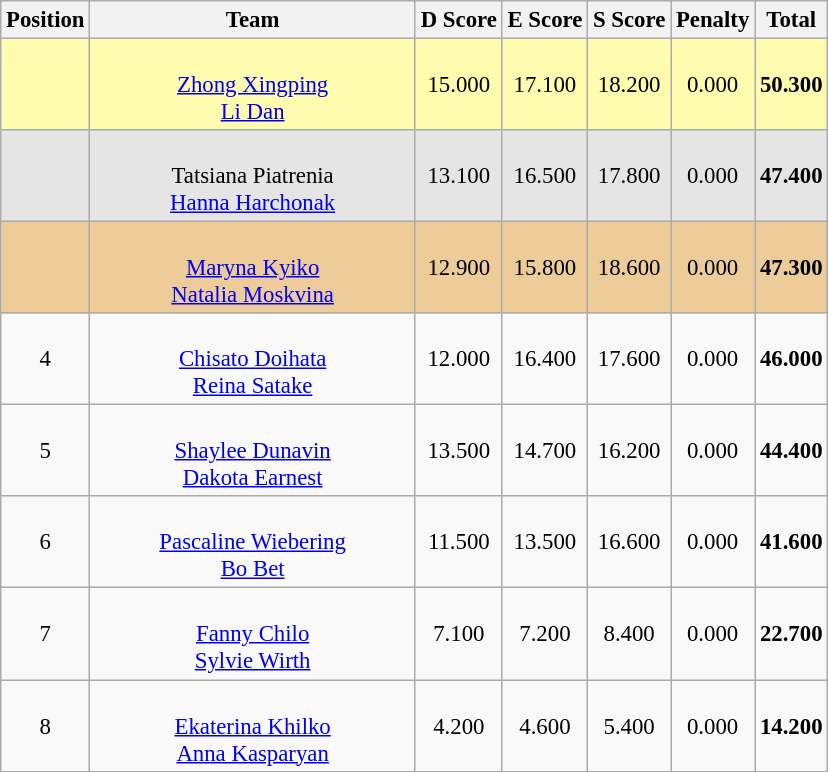<table class="wikitable sortable" style="text-align:center; font-size:95%">
<tr>
<th scope=col>Position</th>
<th scope="col" style="width:210px;">Team</th>
<th scope=col>D Score</th>
<th scope=col>E Score</th>
<th scope=col>S Score</th>
<th scope=col>Penalty</th>
<th scope=col;>Total</th>
</tr>
<tr style="background:#fffcaf;">
<td rowspan=1></td>
<td><strong></strong><br><a href='#'>Zhong Xingping</a><br><a href='#'>Li Dan</a></td>
<td>15.000</td>
<td>17.100</td>
<td>18.200</td>
<td>0.000</td>
<td><strong>50.300</strong></td>
</tr>
<tr style="background:#e5e5e5;">
<td rowspan=1></td>
<td><strong></strong><br>Tatsiana Piatrenia<br><a href='#'>Hanna Harchonak</a></td>
<td>13.100</td>
<td>16.500</td>
<td>17.800</td>
<td>0.000</td>
<td><strong>47.400</strong></td>
</tr>
<tr style="background:#ec9;">
<td rowspan=1></td>
<td><strong></strong><br><a href='#'>Maryna Kyiko</a><br><a href='#'>Natalia Moskvina</a></td>
<td>12.900</td>
<td>15.800</td>
<td>18.600</td>
<td>0.000</td>
<td><strong>47.300</strong></td>
</tr>
<tr>
<td scope=row style="text-align:center">4</td>
<td><strong></strong><br><a href='#'>Chisato Doihata</a><br><a href='#'>Reina Satake</a></td>
<td>12.000</td>
<td>16.400</td>
<td>17.600</td>
<td>0.000</td>
<td><strong>46.000</strong></td>
</tr>
<tr>
<td scope=row style="text-align:center">5</td>
<td><strong></strong><br><a href='#'>Shaylee Dunavin</a><br><a href='#'>Dakota Earnest</a></td>
<td>13.500</td>
<td>14.700</td>
<td>16.200</td>
<td>0.000</td>
<td><strong>44.400</strong></td>
</tr>
<tr>
<td scope=row style="text-align:center">6</td>
<td><strong></strong><br><a href='#'>Pascaline Wiebering</a><br><a href='#'>Bo Bet</a></td>
<td>11.500</td>
<td>13.500</td>
<td>16.600</td>
<td>0.000</td>
<td><strong>41.600</strong></td>
</tr>
<tr>
<td scope=row style="text-align:center">7</td>
<td><strong></strong><br><a href='#'>Fanny Chilo</a><br><a href='#'>Sylvie Wirth</a></td>
<td>7.100</td>
<td>7.200</td>
<td>8.400</td>
<td>0.000</td>
<td><strong>22.700</strong></td>
</tr>
<tr>
<td scope=row style="text-align:center">8</td>
<td><strong></strong><br><a href='#'>Ekaterina Khilko</a><br><a href='#'>Anna Kasparyan</a></td>
<td>4.200</td>
<td>4.600</td>
<td>5.400</td>
<td>0.000</td>
<td><strong>14.200</strong></td>
</tr>
</table>
